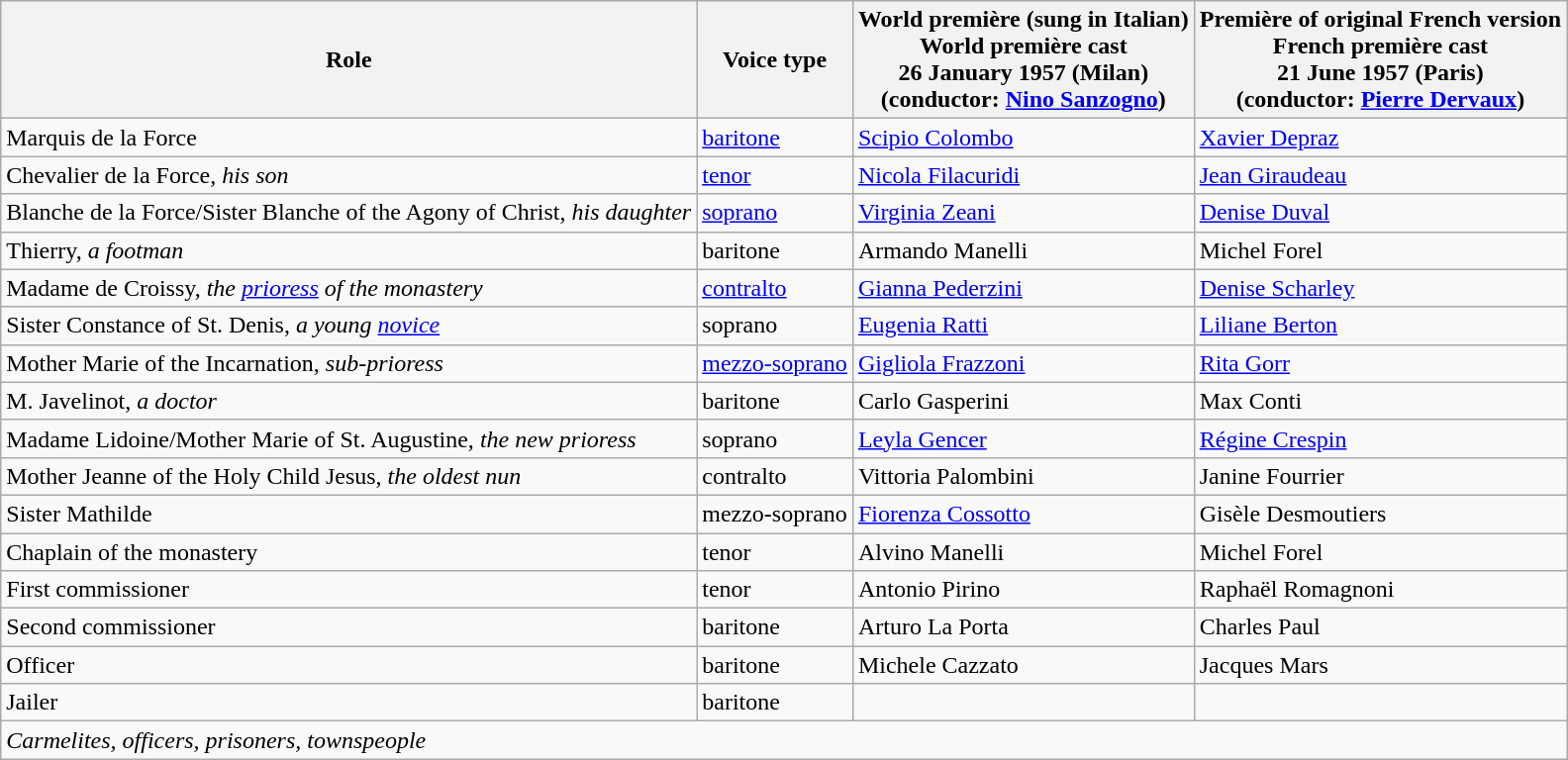<table class="wikitable">
<tr>
<th>Role</th>
<th>Voice type</th>
<th>World première (sung in Italian)<br>World première cast<br>26 January 1957 (Milan)<br>(conductor: <a href='#'>Nino Sanzogno</a>)</th>
<th>Première of original French version<br>French première cast<br>21 June 1957 (Paris)<br>(conductor: <a href='#'>Pierre Dervaux</a>)</th>
</tr>
<tr>
<td>Marquis de la Force</td>
<td><a href='#'>baritone</a></td>
<td><a href='#'>Scipio Colombo</a></td>
<td><a href='#'>Xavier Depraz</a></td>
</tr>
<tr>
<td>Chevalier de la Force, <em>his son</em></td>
<td><a href='#'>tenor</a></td>
<td><a href='#'>Nicola Filacuridi</a></td>
<td><a href='#'>Jean Giraudeau</a></td>
</tr>
<tr>
<td>Blanche de la Force/Sister Blanche of the Agony of Christ, <em>his daughter</em></td>
<td><a href='#'>soprano</a></td>
<td><a href='#'>Virginia Zeani</a></td>
<td><a href='#'>Denise Duval</a></td>
</tr>
<tr>
<td>Thierry, <em>a footman</em></td>
<td>baritone</td>
<td>Armando Manelli</td>
<td>Michel Forel</td>
</tr>
<tr>
<td>Madame de Croissy, <em>the <a href='#'>prioress</a> of the monastery</em></td>
<td><a href='#'>contralto</a></td>
<td><a href='#'>Gianna Pederzini</a></td>
<td><a href='#'>Denise Scharley</a></td>
</tr>
<tr>
<td>Sister Constance of St. Denis, <em>a young <a href='#'>novice</a></em></td>
<td>soprano</td>
<td><a href='#'>Eugenia Ratti</a></td>
<td><a href='#'>Liliane Berton</a></td>
</tr>
<tr>
<td>Mother Marie of the Incarnation, <em>sub-prioress</em></td>
<td><a href='#'>mezzo-soprano</a></td>
<td><a href='#'>Gigliola Frazzoni</a></td>
<td><a href='#'>Rita Gorr</a></td>
</tr>
<tr>
<td>M. Javelinot, <em>a doctor</em></td>
<td>baritone</td>
<td>Carlo Gasperini</td>
<td>Max Conti</td>
</tr>
<tr>
<td>Madame Lidoine/Mother Marie of St. Augustine, <em>the new prioress</em></td>
<td>soprano</td>
<td><a href='#'>Leyla Gencer</a></td>
<td><a href='#'>Régine Crespin</a></td>
</tr>
<tr>
<td>Mother Jeanne of the Holy Child Jesus, <em>the oldest nun</em></td>
<td>contralto</td>
<td>Vittoria Palombini</td>
<td>Janine Fourrier</td>
</tr>
<tr>
<td>Sister Mathilde</td>
<td>mezzo-soprano</td>
<td><a href='#'>Fiorenza Cossotto</a></td>
<td>Gisèle Desmoutiers</td>
</tr>
<tr>
<td>Chaplain of the monastery</td>
<td>tenor</td>
<td>Alvino Manelli</td>
<td>Michel Forel</td>
</tr>
<tr>
<td>First commissioner</td>
<td>tenor</td>
<td>Antonio Pirino</td>
<td>Raphaël Romagnoni</td>
</tr>
<tr>
<td>Second commissioner</td>
<td>baritone</td>
<td>Arturo La Porta</td>
<td>Charles Paul</td>
</tr>
<tr>
<td>Officer</td>
<td>baritone</td>
<td>Michele Cazzato</td>
<td>Jacques Mars</td>
</tr>
<tr>
<td>Jailer</td>
<td>baritone</td>
<td></td>
<td></td>
</tr>
<tr>
<td colspan="4"><em>Carmelites, officers, prisoners, townspeople</em></td>
</tr>
</table>
